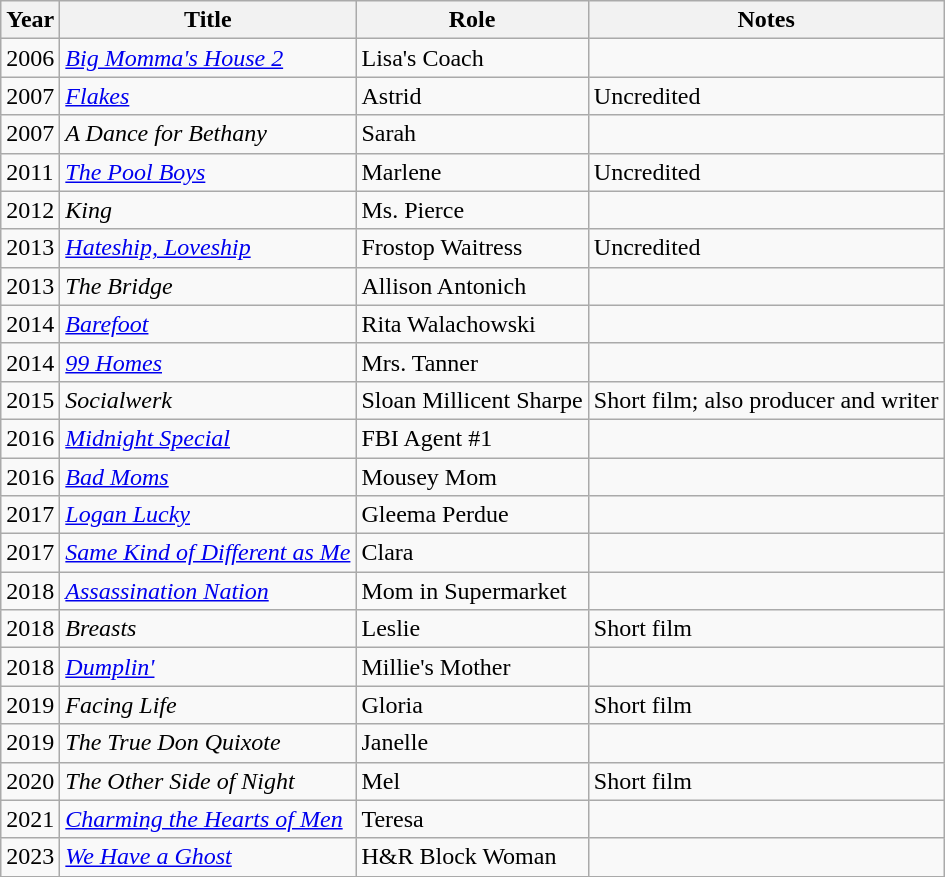<table class="wikitable">
<tr>
<th>Year</th>
<th>Title</th>
<th>Role</th>
<th>Notes</th>
</tr>
<tr>
<td>2006</td>
<td><em><a href='#'>Big Momma's House 2</a></em></td>
<td>Lisa's Coach</td>
<td></td>
</tr>
<tr>
<td>2007</td>
<td><em><a href='#'>Flakes</a></em></td>
<td>Astrid</td>
<td>Uncredited</td>
</tr>
<tr>
<td>2007</td>
<td><em>A Dance for Bethany</em></td>
<td>Sarah</td>
<td></td>
</tr>
<tr>
<td>2011</td>
<td><em><a href='#'>The Pool Boys</a></em></td>
<td>Marlene</td>
<td>Uncredited</td>
</tr>
<tr>
<td>2012</td>
<td><em>King</em></td>
<td>Ms. Pierce</td>
<td></td>
</tr>
<tr>
<td>2013</td>
<td><em><a href='#'>Hateship, Loveship</a></em></td>
<td>Frostop Waitress</td>
<td>Uncredited</td>
</tr>
<tr>
<td>2013</td>
<td><em>The Bridge</em></td>
<td>Allison Antonich</td>
<td></td>
</tr>
<tr>
<td>2014</td>
<td><em><a href='#'>Barefoot</a></em></td>
<td>Rita Walachowski</td>
<td></td>
</tr>
<tr>
<td>2014</td>
<td><em><a href='#'>99 Homes</a></em></td>
<td>Mrs. Tanner</td>
<td></td>
</tr>
<tr>
<td>2015</td>
<td><em>Socialwerk</em></td>
<td>Sloan Millicent Sharpe</td>
<td>Short film; also producer and writer</td>
</tr>
<tr>
<td>2016</td>
<td><em><a href='#'>Midnight Special</a></em></td>
<td>FBI Agent #1</td>
<td></td>
</tr>
<tr>
<td>2016</td>
<td><em><a href='#'>Bad Moms</a></em></td>
<td>Mousey Mom</td>
<td></td>
</tr>
<tr>
<td>2017</td>
<td><em><a href='#'>Logan Lucky</a></em></td>
<td>Gleema Perdue</td>
<td></td>
</tr>
<tr>
<td>2017</td>
<td><em><a href='#'>Same Kind of Different as Me</a></em></td>
<td>Clara</td>
<td></td>
</tr>
<tr>
<td>2018</td>
<td><em><a href='#'>Assassination Nation</a></em></td>
<td>Mom in Supermarket</td>
<td></td>
</tr>
<tr>
<td>2018</td>
<td><em>Breasts</em></td>
<td>Leslie</td>
<td>Short film</td>
</tr>
<tr>
<td>2018</td>
<td><em><a href='#'>Dumplin'</a></em></td>
<td>Millie's Mother</td>
<td></td>
</tr>
<tr>
<td>2019</td>
<td><em>Facing Life</em></td>
<td>Gloria</td>
<td>Short film</td>
</tr>
<tr>
<td>2019</td>
<td><em>The True Don Quixote</em></td>
<td>Janelle</td>
<td></td>
</tr>
<tr>
<td>2020</td>
<td><em>The Other Side of Night</em></td>
<td>Mel</td>
<td>Short film</td>
</tr>
<tr>
<td>2021</td>
<td><em><a href='#'>Charming the Hearts of Men</a></em></td>
<td>Teresa</td>
<td></td>
</tr>
<tr>
<td>2023</td>
<td><em><a href='#'>We Have a Ghost</a></em></td>
<td>H&R Block Woman</td>
<td></td>
</tr>
<tr>
</tr>
</table>
